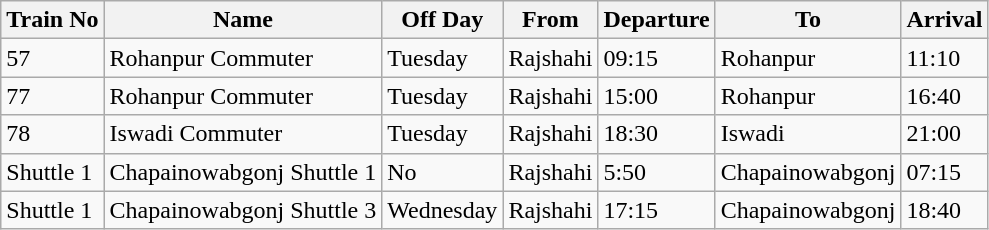<table class="wikitable">
<tr>
<th>Train No</th>
<th>Name</th>
<th>Off Day</th>
<th>From</th>
<th>Departure</th>
<th>To</th>
<th>Arrival</th>
</tr>
<tr>
<td>57</td>
<td>Rohanpur Commuter</td>
<td>Tuesday</td>
<td>Rajshahi</td>
<td>09:15</td>
<td>Rohanpur</td>
<td>11:10</td>
</tr>
<tr>
<td>77</td>
<td>Rohanpur Commuter</td>
<td>Tuesday</td>
<td>Rajshahi</td>
<td>15:00</td>
<td>Rohanpur</td>
<td>16:40</td>
</tr>
<tr>
<td>78</td>
<td>Iswadi Commuter</td>
<td>Tuesday</td>
<td>Rajshahi</td>
<td>18:30</td>
<td>Iswadi</td>
<td>21:00</td>
</tr>
<tr>
<td>Shuttle 1</td>
<td>Chapainowabgonj Shuttle 1</td>
<td>No</td>
<td>Rajshahi</td>
<td>5:50</td>
<td>Chapainowabgonj</td>
<td>07:15</td>
</tr>
<tr>
<td>Shuttle 1</td>
<td>Chapainowabgonj Shuttle 3</td>
<td>Wednesday</td>
<td>Rajshahi</td>
<td>17:15</td>
<td>Chapainowabgonj</td>
<td>18:40</td>
</tr>
</table>
